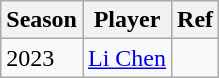<table class="wikitable">
<tr>
<th>Season</th>
<th>Player</th>
<th>Ref</th>
</tr>
<tr>
<td>2023</td>
<td> <a href='#'>Li Chen</a></td>
<td></td>
</tr>
</table>
